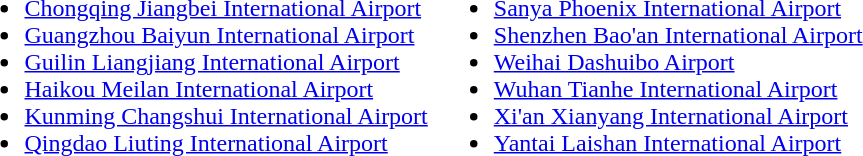<table>
<tr>
<td><br><ul><li><a href='#'>Chongqing Jiangbei International Airport</a></li><li><a href='#'>Guangzhou Baiyun International Airport</a></li><li><a href='#'>Guilin Liangjiang International Airport</a></li><li><a href='#'>Haikou Meilan International Airport</a></li><li><a href='#'>Kunming Changshui International Airport</a></li><li><a href='#'>Qingdao Liuting International Airport</a></li></ul></td>
<td valign=top><br><ul><li><a href='#'>Sanya Phoenix International Airport</a></li><li><a href='#'>Shenzhen Bao'an International Airport</a></li><li><a href='#'>Weihai Dashuibo Airport</a></li><li><a href='#'>Wuhan Tianhe International Airport</a></li><li><a href='#'>Xi'an Xianyang International Airport</a></li><li><a href='#'>Yantai Laishan International Airport</a></li></ul></td>
</tr>
</table>
